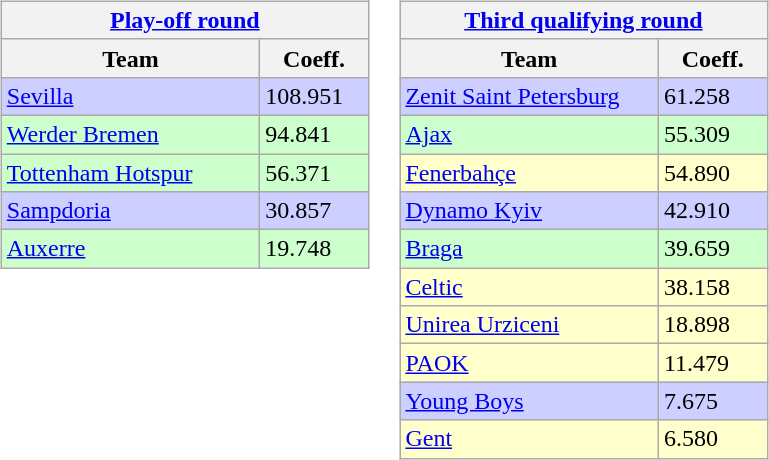<table>
<tr valign=top>
<td><br><table class="wikitable">
<tr>
<th colspan=2><a href='#'>Play-off round</a></th>
</tr>
<tr>
<th width=165>Team</th>
<th width=65>Coeff.</th>
</tr>
<tr bgcolor=#cccfff>
<td> <a href='#'>Sevilla</a></td>
<td>108.951</td>
</tr>
<tr bgcolor=#ccffcc>
<td> <a href='#'>Werder Bremen</a></td>
<td>94.841</td>
</tr>
<tr bgcolor=#ccffcc>
<td> <a href='#'>Tottenham Hotspur</a></td>
<td>56.371</td>
</tr>
<tr bgcolor=#cccfff>
<td> <a href='#'>Sampdoria</a></td>
<td>30.857</td>
</tr>
<tr bgcolor=#ccffcc>
<td> <a href='#'>Auxerre</a></td>
<td>19.748</td>
</tr>
</table>
</td>
<td><br><table class="wikitable">
<tr>
<th colspan=2><a href='#'>Third qualifying round</a></th>
</tr>
<tr>
<th width=165>Team</th>
<th width=65>Coeff.</th>
</tr>
<tr bgcolor=#cccfff>
<td> <a href='#'>Zenit Saint Petersburg</a></td>
<td>61.258</td>
</tr>
<tr bgcolor=#ccffcc>
<td> <a href='#'>Ajax</a></td>
<td>55.309</td>
</tr>
<tr bgcolor=#ffffcc>
<td> <a href='#'>Fenerbahçe</a></td>
<td>54.890</td>
</tr>
<tr bgcolor=#cccfff>
<td> <a href='#'>Dynamo Kyiv</a></td>
<td>42.910</td>
</tr>
<tr bgcolor=#ccffcc>
<td> <a href='#'>Braga</a></td>
<td>39.659</td>
</tr>
<tr bgcolor=#ffffcc>
<td> <a href='#'>Celtic</a></td>
<td>38.158</td>
</tr>
<tr bgcolor=#ffffcc>
<td> <a href='#'>Unirea Urziceni</a></td>
<td>18.898</td>
</tr>
<tr bgcolor=#ffffcc>
<td> <a href='#'>PAOK</a></td>
<td>11.479</td>
</tr>
<tr bgcolor=#cccfff>
<td> <a href='#'>Young Boys</a></td>
<td>7.675</td>
</tr>
<tr bgcolor=#ffffcc>
<td> <a href='#'>Gent</a></td>
<td>6.580</td>
</tr>
</table>
</td>
</tr>
</table>
